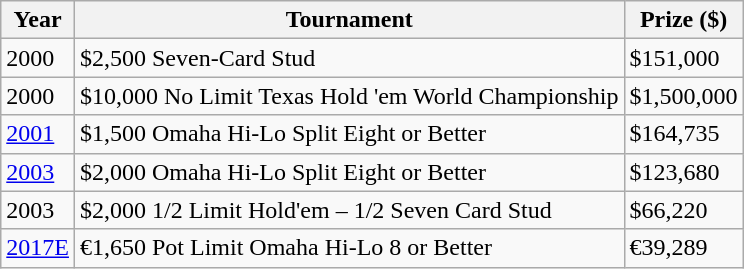<table class="wikitable">
<tr>
<th>Year</th>
<th>Tournament</th>
<th>Prize ($)</th>
</tr>
<tr>
<td>2000</td>
<td>$2,500 Seven-Card Stud</td>
<td>$151,000 </td>
</tr>
<tr>
<td>2000</td>
<td>$10,000 No Limit Texas Hold 'em World Championship</td>
<td>$1,500,000 </td>
</tr>
<tr>
<td><a href='#'>2001</a></td>
<td>$1,500 Omaha Hi-Lo Split Eight or Better</td>
<td>$164,735 </td>
</tr>
<tr>
<td><a href='#'>2003</a></td>
<td>$2,000 Omaha Hi-Lo Split Eight or Better</td>
<td>$123,680 </td>
</tr>
<tr>
<td>2003</td>
<td>$2,000 1/2 Limit Hold'em – 1/2 Seven Card Stud</td>
<td>$66,220 </td>
</tr>
<tr>
<td><a href='#'>2017E</a></td>
<td>€1,650 Pot Limit Omaha Hi-Lo 8 or Better</td>
<td>€39,289</td>
</tr>
</table>
